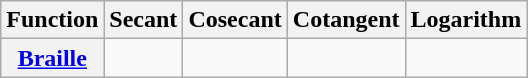<table class="wikitable" style="text-align:center">
<tr>
<th>Function</th>
<th>Secant</th>
<th>Cosecant</th>
<th>Cotangent</th>
<th>Logarithm</th>
</tr>
<tr>
<th><a href='#'>Braille</a></th>
<td></td>
<td></td>
<td></td>
<td></td>
</tr>
</table>
